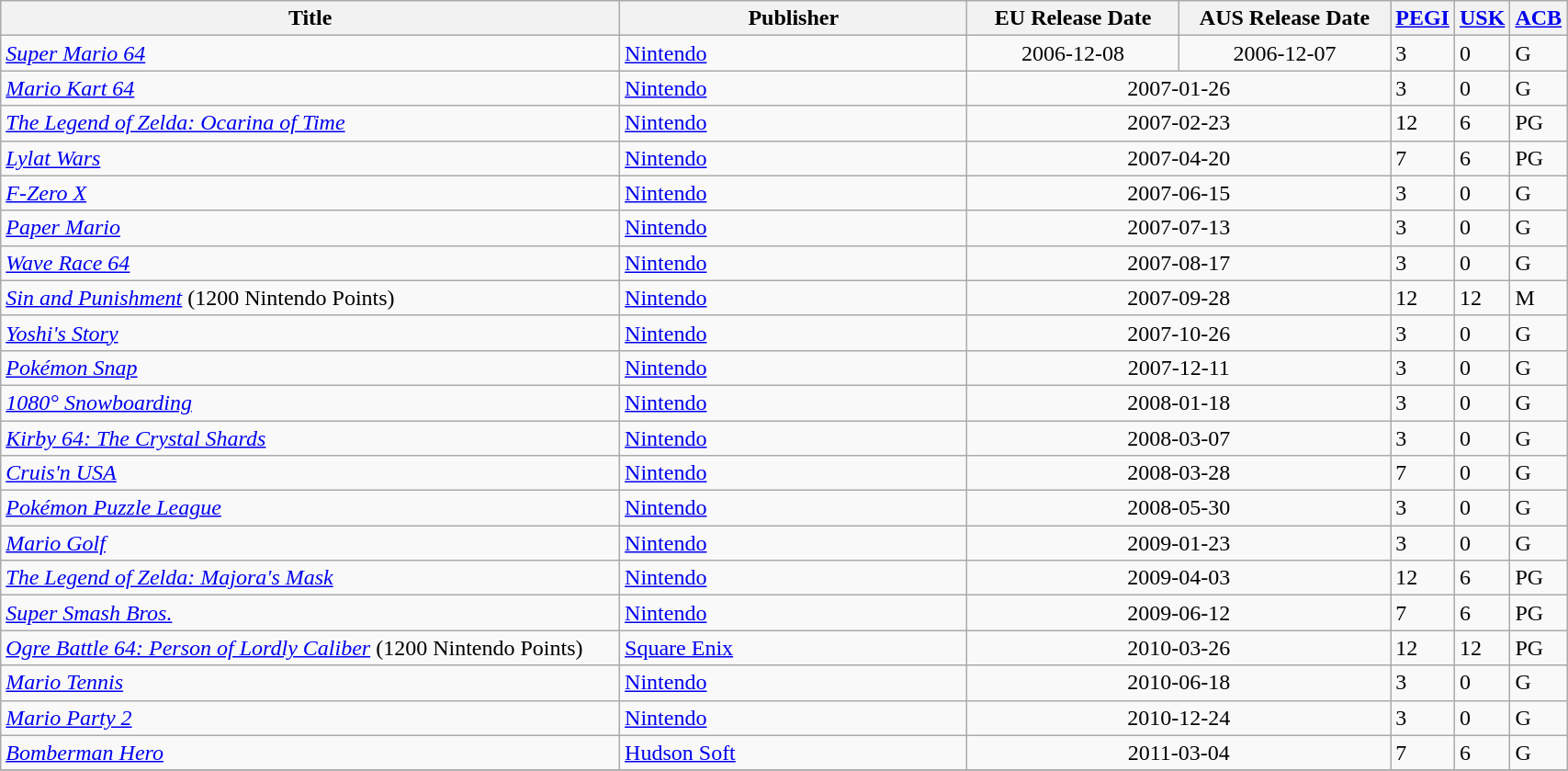<table class="wikitable sortable" style="width:90%">
<tr>
<th width="45%">Title</th>
<th width="25%">Publisher</th>
<th width="15%">EU Release Date</th>
<th width="15%">AUS Release Date</th>
<th width="5%"><a href='#'>PEGI</a></th>
<th width="5%"><a href='#'>USK</a></th>
<th width="5%"><a href='#'>ACB</a></th>
</tr>
<tr>
<td><em><a href='#'>Super Mario 64</a></em></td>
<td><a href='#'>Nintendo</a></td>
<td align="center">2006-12-08</td>
<td align="center">2006-12-07</td>
<td>3</td>
<td>0</td>
<td>G</td>
</tr>
<tr>
<td><em><a href='#'>Mario Kart 64</a></em></td>
<td><a href='#'>Nintendo</a></td>
<td colspan="2" align="center">2007-01-26</td>
<td>3</td>
<td>0</td>
<td>G</td>
</tr>
<tr>
<td><em><a href='#'>The Legend of Zelda: Ocarina of Time</a></em></td>
<td><a href='#'>Nintendo</a></td>
<td colspan="2" align="center">2007-02-23</td>
<td>12</td>
<td>6</td>
<td>PG</td>
</tr>
<tr>
<td><em><a href='#'>Lylat Wars</a></em></td>
<td><a href='#'>Nintendo</a></td>
<td colspan="2" align="center">2007-04-20</td>
<td>7</td>
<td>6</td>
<td>PG</td>
</tr>
<tr>
<td><em><a href='#'>F-Zero X</a></em></td>
<td><a href='#'>Nintendo</a></td>
<td colspan="2" align="center">2007-06-15</td>
<td>3</td>
<td>0</td>
<td>G</td>
</tr>
<tr>
<td><em><a href='#'>Paper Mario</a></em></td>
<td><a href='#'>Nintendo</a></td>
<td colspan="2" align="center">2007-07-13</td>
<td>3</td>
<td>0</td>
<td>G</td>
</tr>
<tr>
<td><em><a href='#'>Wave Race 64</a></em></td>
<td><a href='#'>Nintendo</a></td>
<td colspan="2" align="center">2007-08-17</td>
<td>3</td>
<td>0</td>
<td>G</td>
</tr>
<tr>
<td><em><a href='#'>Sin and Punishment</a></em> (1200 Nintendo Points)</td>
<td><a href='#'>Nintendo</a></td>
<td colspan="2" align="center">2007-09-28</td>
<td>12</td>
<td>12</td>
<td>M</td>
</tr>
<tr>
<td><em><a href='#'>Yoshi's Story</a></em></td>
<td><a href='#'>Nintendo</a></td>
<td colspan="2" align="center">2007-10-26</td>
<td>3</td>
<td>0</td>
<td>G</td>
</tr>
<tr>
<td><em><a href='#'>Pokémon Snap</a></em></td>
<td><a href='#'>Nintendo</a></td>
<td colspan="2" align="center">2007-12-11</td>
<td>3</td>
<td>0</td>
<td>G</td>
</tr>
<tr>
<td><em><a href='#'>1080° Snowboarding</a></em></td>
<td><a href='#'>Nintendo</a></td>
<td colspan="2" align="center">2008-01-18</td>
<td>3</td>
<td>0</td>
<td>G</td>
</tr>
<tr>
<td><em><a href='#'>Kirby 64: The Crystal Shards</a></em></td>
<td><a href='#'>Nintendo</a></td>
<td colspan="2" align="center">2008-03-07</td>
<td>3</td>
<td>0</td>
<td>G</td>
</tr>
<tr>
<td><em><a href='#'>Cruis'n USA</a></em></td>
<td><a href='#'>Nintendo</a></td>
<td colspan="2" align="center">2008-03-28</td>
<td>7</td>
<td>0</td>
<td>G</td>
</tr>
<tr>
<td><em><a href='#'>Pokémon Puzzle League</a></em></td>
<td><a href='#'>Nintendo</a></td>
<td colspan="2" align="center">2008-05-30</td>
<td>3</td>
<td>0</td>
<td>G</td>
</tr>
<tr>
<td><em><a href='#'>Mario Golf</a></em></td>
<td><a href='#'>Nintendo</a></td>
<td colspan="2" align="center">2009-01-23</td>
<td>3</td>
<td>0</td>
<td>G</td>
</tr>
<tr>
<td><em><a href='#'>The Legend of Zelda: Majora's Mask</a></em></td>
<td><a href='#'>Nintendo</a></td>
<td colspan="2" align="center">2009-04-03</td>
<td>12</td>
<td>6</td>
<td>PG</td>
</tr>
<tr>
<td><em><a href='#'>Super Smash Bros.</a></em></td>
<td><a href='#'>Nintendo</a></td>
<td colspan="2" align="center">2009-06-12</td>
<td>7</td>
<td>6</td>
<td>PG</td>
</tr>
<tr>
<td><em><a href='#'>Ogre Battle 64: Person of Lordly Caliber</a></em> (1200 Nintendo Points)</td>
<td><a href='#'>Square Enix</a></td>
<td colspan="2" align="center">2010-03-26</td>
<td>12</td>
<td>12</td>
<td>PG</td>
</tr>
<tr>
<td><em><a href='#'>Mario Tennis</a></em></td>
<td><a href='#'>Nintendo</a></td>
<td colspan="2" align="center">2010-06-18</td>
<td>3</td>
<td>0</td>
<td>G</td>
</tr>
<tr>
<td><em><a href='#'>Mario Party 2</a></em></td>
<td><a href='#'>Nintendo</a></td>
<td colspan="2" align="center">2010-12-24</td>
<td>3</td>
<td>0</td>
<td>G</td>
</tr>
<tr>
<td><em><a href='#'>Bomberman Hero</a></em></td>
<td><a href='#'>Hudson Soft</a></td>
<td colspan="2" align="center">2011-03-04</td>
<td>7</td>
<td>6</td>
<td>G</td>
</tr>
<tr>
</tr>
</table>
